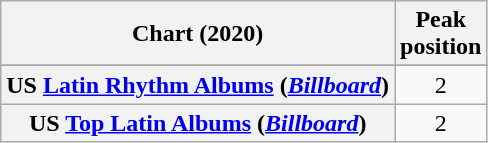<table class="wikitable sortable plainrowheaders" style="text-align:center">
<tr>
<th scope="col">Chart (2020)</th>
<th scope="col">Peak<br>position</th>
</tr>
<tr>
</tr>
<tr>
<th scope="row">US <a href='#'>Latin Rhythm Albums</a> (<em><a href='#'>Billboard</a></em>)</th>
<td>2</td>
</tr>
<tr>
<th scope="row">US <a href='#'>Top Latin Albums</a> (<em><a href='#'>Billboard</a></em>)</th>
<td>2</td>
</tr>
</table>
